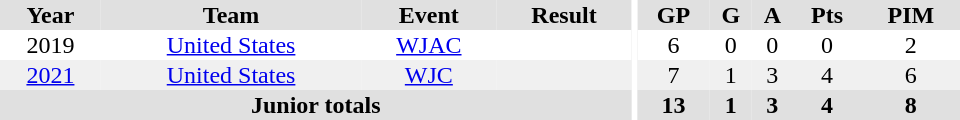<table border="0" cellpadding="1" cellspacing="0" ID="Table3" style="text-align:center; width:40em">
<tr bgcolor="#e0e0e0">
<th>Year</th>
<th>Team</th>
<th>Event</th>
<th>Result</th>
<th rowspan="99" bgcolor="#ffffff"></th>
<th>GP</th>
<th>G</th>
<th>A</th>
<th>Pts</th>
<th>PIM</th>
</tr>
<tr>
<td>2019</td>
<td><a href='#'>United States</a></td>
<td><a href='#'>WJAC</a></td>
<td></td>
<td>6</td>
<td>0</td>
<td>0</td>
<td>0</td>
<td>2</td>
</tr>
<tr bgcolor="#f0f0f0">
<td><a href='#'>2021</a></td>
<td><a href='#'>United States</a></td>
<td><a href='#'>WJC</a></td>
<td></td>
<td>7</td>
<td>1</td>
<td>3</td>
<td>4</td>
<td>6</td>
</tr>
<tr bgcolor="#e0e0e0">
<th colspan="4">Junior totals</th>
<th>13</th>
<th>1</th>
<th>3</th>
<th>4</th>
<th>8</th>
</tr>
</table>
